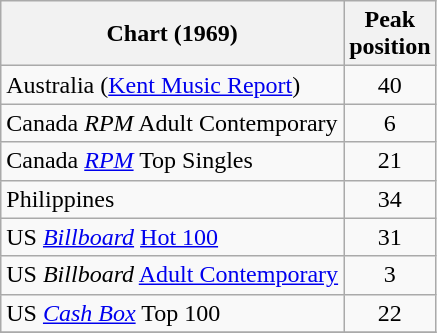<table class="wikitable sortable">
<tr>
<th>Chart (1969)</th>
<th>Peak<br>position</th>
</tr>
<tr>
<td>Australia (<a href='#'>Kent Music Report</a>)</td>
<td style="text-align:center;">40</td>
</tr>
<tr>
<td>Canada <em>RPM</em> Adult Contemporary</td>
<td style="text-align:center;">6</td>
</tr>
<tr>
<td>Canada <em><a href='#'>RPM</a></em> Top Singles</td>
<td style="text-align:center;">21</td>
</tr>
<tr>
<td>Philippines</td>
<td align="center">34</td>
</tr>
<tr>
<td>US <em><a href='#'>Billboard</a></em> <a href='#'>Hot 100</a></td>
<td style="text-align:center;">31</td>
</tr>
<tr>
<td>US <em>Billboard</em> <a href='#'>Adult Contemporary</a></td>
<td style="text-align:center;">3</td>
</tr>
<tr>
<td>US <a href='#'><em>Cash Box</em></a> Top 100</td>
<td align="center">22</td>
</tr>
<tr>
</tr>
</table>
